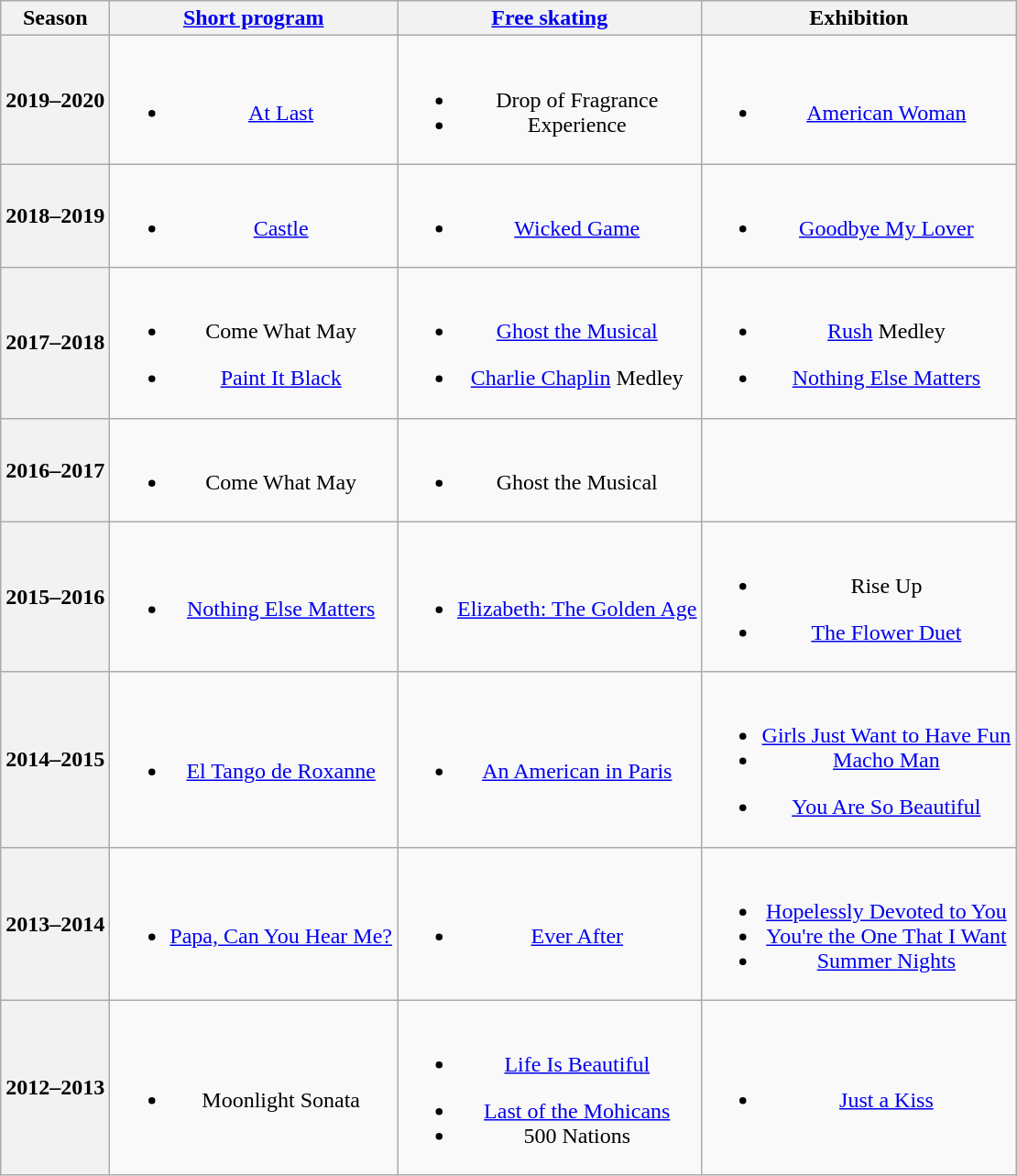<table class=wikitable style=text-align:center>
<tr>
<th>Season</th>
<th><a href='#'>Short program</a></th>
<th><a href='#'>Free skating</a></th>
<th>Exhibition</th>
</tr>
<tr>
<th>2019–2020 <br></th>
<td><br><ul><li><a href='#'>At Last</a> <br></li></ul></td>
<td><br><ul><li>Drop of Fragrance <br> </li><li>Experience <br> </li></ul></td>
<td><br><ul><li><a href='#'>American Woman</a> <br></li></ul></td>
</tr>
<tr>
<th>2018–2019 <br></th>
<td><br><ul><li><a href='#'>Castle</a> <br></li></ul></td>
<td><br><ul><li><a href='#'>Wicked Game</a> <br></li></ul></td>
<td><br><ul><li><a href='#'>Goodbye My Lover</a> <br></li></ul></td>
</tr>
<tr>
<th>2017–2018 <br></th>
<td><br><ul><li>Come What May <br></li></ul><ul><li><a href='#'>Paint It Black</a> <br> </li></ul></td>
<td><br><ul><li><a href='#'>Ghost the Musical</a> <br></li></ul><ul><li><a href='#'>Charlie Chaplin</a> Medley</li></ul></td>
<td><br><ul><li><a href='#'>Rush</a> Medley</li></ul><ul><li><a href='#'>Nothing Else Matters</a> <br></li></ul></td>
</tr>
<tr>
<th>2016–2017 <br></th>
<td><br><ul><li>Come What May <br></li></ul></td>
<td><br><ul><li>Ghost the Musical <br></li></ul></td>
<td></td>
</tr>
<tr>
<th>2015–2016 <br></th>
<td><br><ul><li><a href='#'>Nothing Else Matters</a> <br></li></ul></td>
<td><br><ul><li><a href='#'>Elizabeth: The Golden Age</a> <br></li></ul></td>
<td><br><ul><li>Rise Up <br></li></ul><ul><li><a href='#'>The Flower Duet</a> <br></li></ul></td>
</tr>
<tr>
<th>2014–2015 <br></th>
<td><br><ul><li><a href='#'>El Tango de Roxanne</a> <br></li></ul></td>
<td><br><ul><li><a href='#'>An American in Paris</a> <br></li></ul></td>
<td><br><ul><li><a href='#'>Girls Just Want to Have Fun</a> <br></li><li><a href='#'>Macho Man</a> <br></li></ul><ul><li><a href='#'>You Are So Beautiful</a> <br></li></ul></td>
</tr>
<tr>
<th>2013–2014 <br></th>
<td><br><ul><li><a href='#'>Papa, Can You Hear Me?</a> <br></li></ul></td>
<td><br><ul><li><a href='#'>Ever After</a> <br></li></ul></td>
<td><br><ul><li><a href='#'>Hopelessly Devoted to You</a></li><li><a href='#'>You're the One That I Want</a></li><li><a href='#'>Summer Nights</a> <br></li></ul></td>
</tr>
<tr>
<th>2012–2013 <br></th>
<td><br><ul><li>Moonlight Sonata <br></li></ul></td>
<td><br><ul><li><a href='#'>Life Is Beautiful</a> <br></li></ul><ul><li><a href='#'>Last of the Mohicans</a> <br></li><li>500 Nations <br></li></ul></td>
<td><br><ul><li><a href='#'>Just a Kiss</a> <br></li></ul></td>
</tr>
</table>
